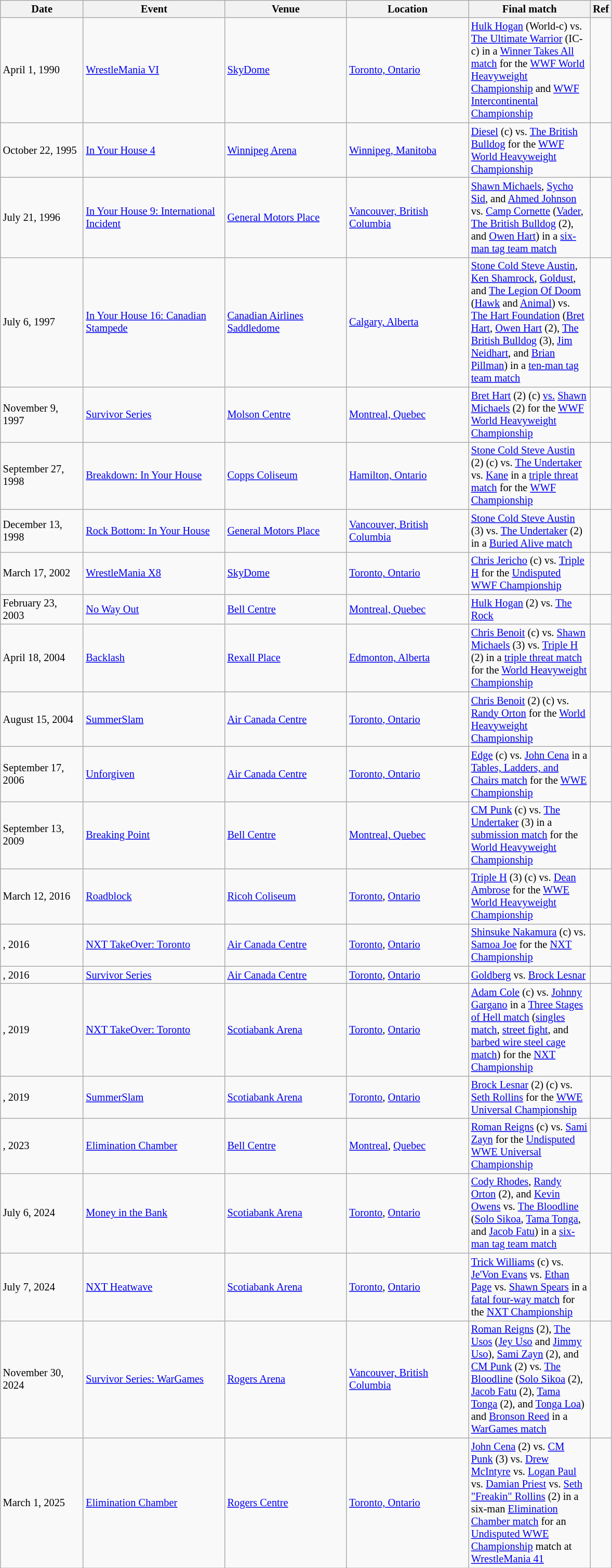<table class="wikitable succession-box" style="font-size:85%;">
<tr>
<th scope="col" width="100">Date</th>
<th scope="col" width="175">Event</th>
<th scope="col" width="150">Venue</th>
<th scope="col" width="150">Location</th>
<th scope="col" width="150">Final match</th>
<th scope="col" width="10">Ref</th>
</tr>
<tr>
<td>April 1, 1990</td>
<td><a href='#'>WrestleMania VI</a></td>
<td><a href='#'>SkyDome</a></td>
<td><a href='#'>Toronto, Ontario</a></td>
<td><a href='#'>Hulk Hogan</a> (World-c) vs. <a href='#'>The Ultimate Warrior</a> (IC-c) in a <a href='#'>Winner Takes All match</a> for the <a href='#'>WWF World Heavyweight Championship</a> and <a href='#'>WWF Intercontinental Championship</a></td>
<td></td>
</tr>
<tr>
<td>October 22, 1995</td>
<td><a href='#'>In Your House 4</a></td>
<td><a href='#'>Winnipeg Arena</a></td>
<td><a href='#'>Winnipeg, Manitoba</a></td>
<td><a href='#'>Diesel</a> (c) vs. <a href='#'>The British Bulldog</a> for the <a href='#'>WWF World Heavyweight Championship</a></td>
<td></td>
</tr>
<tr>
<td>July 21, 1996</td>
<td><a href='#'>In Your House 9: International Incident</a></td>
<td><a href='#'>General Motors Place</a></td>
<td><a href='#'>Vancouver, British Columbia</a></td>
<td><a href='#'>Shawn Michaels</a>, <a href='#'>Sycho Sid</a>, and <a href='#'>Ahmed Johnson</a> vs. <a href='#'>Camp Cornette</a> (<a href='#'>Vader</a>, <a href='#'>The British Bulldog</a> (2), and <a href='#'>Owen Hart</a>) in a <a href='#'>six-man tag team match</a></td>
<td></td>
</tr>
<tr>
<td>July 6, 1997</td>
<td><a href='#'>In Your House 16: Canadian Stampede</a></td>
<td><a href='#'>Canadian Airlines Saddledome</a></td>
<td><a href='#'>Calgary, Alberta</a></td>
<td><a href='#'>Stone Cold Steve Austin</a>, <a href='#'>Ken Shamrock</a>, <a href='#'>Goldust</a>, and <a href='#'>The Legion Of Doom</a> (<a href='#'>Hawk</a> and <a href='#'>Animal</a>) vs. <a href='#'>The Hart Foundation</a> (<a href='#'>Bret Hart</a>, <a href='#'>Owen Hart</a> (2), <a href='#'>The British Bulldog</a> (3), <a href='#'>Jim Neidhart</a>, and <a href='#'>Brian Pillman</a>) in a <a href='#'>ten-man tag team match</a></td>
<td></td>
</tr>
<tr>
<td>November 9, 1997</td>
<td><a href='#'>Survivor Series</a></td>
<td><a href='#'>Molson Centre</a></td>
<td><a href='#'>Montreal, Quebec</a></td>
<td><a href='#'>Bret Hart</a> (2) (c) <a href='#'>vs.</a> <a href='#'>Shawn Michaels</a> (2) for the <a href='#'>WWF World Heavyweight Championship</a></td>
<td></td>
</tr>
<tr>
<td>September 27, 1998</td>
<td><a href='#'>Breakdown: In Your House</a></td>
<td><a href='#'>Copps Coliseum</a></td>
<td><a href='#'>Hamilton, Ontario</a></td>
<td><a href='#'>Stone Cold Steve Austin</a> (2) (c) vs. <a href='#'>The Undertaker</a> vs. <a href='#'>Kane</a> in a <a href='#'>triple threat match</a> for the <a href='#'>WWF Championship</a></td>
<td></td>
</tr>
<tr>
<td>December 13, 1998</td>
<td><a href='#'>Rock Bottom: In Your House</a></td>
<td><a href='#'>General Motors Place</a></td>
<td><a href='#'>Vancouver, British Columbia</a></td>
<td><a href='#'>Stone Cold Steve Austin</a> (3) vs. <a href='#'>The Undertaker</a> (2) in a <a href='#'>Buried Alive match</a></td>
<td></td>
</tr>
<tr>
<td>March 17, 2002</td>
<td><a href='#'>WrestleMania X8</a></td>
<td><a href='#'>SkyDome</a></td>
<td><a href='#'>Toronto, Ontario</a></td>
<td><a href='#'>Chris Jericho</a> (c) vs. <a href='#'>Triple H</a> for the <a href='#'>Undisputed WWF Championship</a></td>
<td></td>
</tr>
<tr>
<td>February 23, 2003</td>
<td><a href='#'>No Way Out</a></td>
<td><a href='#'>Bell Centre</a></td>
<td><a href='#'>Montreal, Quebec</a></td>
<td><a href='#'>Hulk Hogan</a> (2) vs. <a href='#'>The Rock</a></td>
<td></td>
</tr>
<tr>
<td>April 18, 2004</td>
<td><a href='#'>Backlash</a></td>
<td><a href='#'>Rexall Place</a></td>
<td><a href='#'>Edmonton, Alberta</a></td>
<td><a href='#'>Chris Benoit</a> (c) vs. <a href='#'>Shawn Michaels</a> (3) vs. <a href='#'>Triple H</a> (2) in a <a href='#'>triple threat match</a> for the <a href='#'>World Heavyweight Championship</a></td>
<td></td>
</tr>
<tr>
<td>August 15, 2004</td>
<td><a href='#'>SummerSlam</a></td>
<td><a href='#'>Air Canada Centre</a></td>
<td><a href='#'>Toronto, Ontario</a></td>
<td><a href='#'>Chris Benoit</a> (2) (c) vs. <a href='#'>Randy Orton</a> for the <a href='#'>World Heavyweight Championship</a></td>
<td></td>
</tr>
<tr>
<td>September 17, 2006</td>
<td><a href='#'>Unforgiven</a></td>
<td><a href='#'>Air Canada Centre</a></td>
<td><a href='#'>Toronto, Ontario</a></td>
<td><a href='#'>Edge</a> (c) vs. <a href='#'>John Cena</a> in a <a href='#'>Tables, Ladders, and Chairs match</a> for the <a href='#'>WWE Championship</a></td>
<td></td>
</tr>
<tr>
<td>September 13, 2009</td>
<td><a href='#'>Breaking Point</a></td>
<td><a href='#'>Bell Centre</a></td>
<td><a href='#'>Montreal, Quebec</a></td>
<td><a href='#'>CM Punk</a> (c) vs. <a href='#'>The Undertaker</a> (3) in a <a href='#'>submission match</a> for the <a href='#'>World Heavyweight Championship</a></td>
<td></td>
</tr>
<tr>
<td>March 12, 2016</td>
<td><a href='#'>Roadblock</a></td>
<td><a href='#'>Ricoh Coliseum</a></td>
<td><a href='#'>Toronto</a>, <a href='#'>Ontario</a></td>
<td><a href='#'>Triple H</a> (3) (c) vs. <a href='#'>Dean Ambrose</a> for the <a href='#'>WWE World Heavyweight Championship</a></td>
<td></td>
</tr>
<tr>
<td>, 2016</td>
<td><a href='#'>NXT TakeOver: Toronto</a></td>
<td><a href='#'>Air Canada Centre</a></td>
<td><a href='#'>Toronto</a>, <a href='#'>Ontario</a></td>
<td><a href='#'>Shinsuke Nakamura</a> (c) vs. <a href='#'>Samoa Joe</a> for the <a href='#'>NXT Championship</a></td>
<td></td>
</tr>
<tr>
<td>, 2016</td>
<td><a href='#'>Survivor Series</a></td>
<td><a href='#'>Air Canada Centre</a></td>
<td><a href='#'>Toronto</a>, <a href='#'>Ontario</a></td>
<td><a href='#'>Goldberg</a> vs. <a href='#'>Brock Lesnar</a></td>
<td></td>
</tr>
<tr>
<td>, 2019</td>
<td><a href='#'>NXT TakeOver: Toronto</a></td>
<td><a href='#'>Scotiabank Arena</a></td>
<td><a href='#'>Toronto</a>, <a href='#'>Ontario</a></td>
<td><a href='#'>Adam Cole</a> (c) vs. <a href='#'>Johnny Gargano</a> in a <a href='#'>Three Stages of Hell match</a> (<a href='#'>singles match</a>, <a href='#'>street fight</a>, and <a href='#'>barbed wire steel cage match</a>) for the <a href='#'>NXT Championship</a></td>
<td></td>
</tr>
<tr>
<td>, 2019</td>
<td><a href='#'>SummerSlam</a></td>
<td><a href='#'>Scotiabank Arena</a></td>
<td><a href='#'>Toronto</a>, <a href='#'>Ontario</a></td>
<td><a href='#'>Brock Lesnar</a> (2) (c) vs. <a href='#'>Seth Rollins</a> for the <a href='#'>WWE Universal Championship</a></td>
<td></td>
</tr>
<tr>
<td>, 2023</td>
<td><a href='#'>Elimination Chamber</a></td>
<td><a href='#'>Bell Centre</a></td>
<td><a href='#'>Montreal</a>, <a href='#'>Quebec</a></td>
<td><a href='#'>Roman Reigns</a> (c) vs. <a href='#'>Sami Zayn</a> for the <a href='#'>Undisputed WWE Universal Championship</a></td>
<td></td>
</tr>
<tr>
<td>July 6, 2024</td>
<td><a href='#'>Money in the Bank</a></td>
<td><a href='#'>Scotiabank Arena</a></td>
<td><a href='#'>Toronto</a>, <a href='#'>Ontario</a></td>
<td><a href='#'>Cody Rhodes</a>, <a href='#'>Randy Orton</a> (2), and <a href='#'>Kevin Owens</a> vs. <a href='#'>The Bloodline</a> (<a href='#'>Solo Sikoa</a>, <a href='#'>Tama Tonga</a>, and <a href='#'>Jacob Fatu</a>) in a <a href='#'>six-man tag team match</a></td>
<td></td>
</tr>
<tr>
<td>July 7, 2024</td>
<td><a href='#'>NXT Heatwave</a></td>
<td><a href='#'>Scotiabank Arena</a></td>
<td><a href='#'>Toronto</a>, <a href='#'>Ontario</a></td>
<td><a href='#'>Trick Williams</a> (c) vs. <a href='#'>Je'Von Evans</a> vs. <a href='#'>Ethan Page</a> vs. <a href='#'>Shawn Spears</a> in a <a href='#'>fatal four-way match</a> for the <a href='#'>NXT Championship</a></td>
<td></td>
</tr>
<tr>
<td>November 30, 2024</td>
<td><a href='#'>Survivor Series: WarGames</a></td>
<td><a href='#'>Rogers Arena</a></td>
<td><a href='#'>Vancouver, British Columbia</a></td>
<td><a href='#'>Roman Reigns</a> (2), <a href='#'>The Usos</a> (<a href='#'>Jey Uso</a> and <a href='#'>Jimmy Uso</a>), <a href='#'>Sami Zayn</a> (2), and <a href='#'>CM Punk</a> (2) vs. <a href='#'>The Bloodline</a> (<a href='#'>Solo Sikoa</a> (2), <a href='#'>Jacob Fatu</a> (2), <a href='#'>Tama Tonga</a> (2), and <a href='#'>Tonga Loa</a>) and <a href='#'>Bronson Reed</a> in a <a href='#'>WarGames match</a></td>
<td></td>
</tr>
<tr>
<td>March 1, 2025</td>
<td><a href='#'>Elimination Chamber</a></td>
<td><a href='#'>Rogers Centre</a></td>
<td><a href='#'>Toronto, Ontario</a></td>
<td><a href='#'>John Cena</a> (2) vs. <a href='#'>CM Punk</a> (3) vs. <a href='#'>Drew McIntyre</a> vs. <a href='#'>Logan Paul</a> vs. <a href='#'>Damian Priest</a> vs. <a href='#'>Seth "Freakin" Rollins</a> (2) in a six-man <a href='#'>Elimination Chamber match</a> for an <a href='#'>Undisputed WWE Championship</a> match at <a href='#'>WrestleMania 41</a></td>
<td></td>
</tr>
</table>
